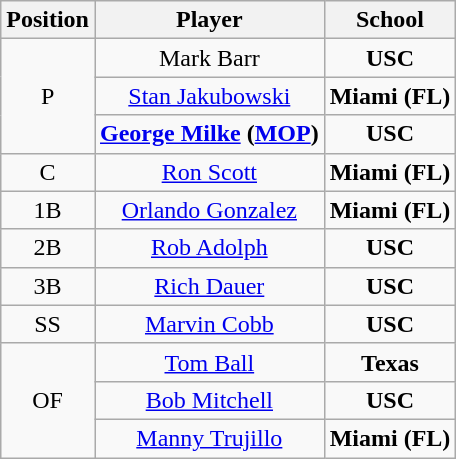<table class="wikitable" style=text-align:center>
<tr>
<th>Position</th>
<th>Player</th>
<th>School</th>
</tr>
<tr>
<td rowspan=3>P</td>
<td>Mark Barr</td>
<td style=><strong>USC</strong></td>
</tr>
<tr>
<td><a href='#'>Stan Jakubowski</a></td>
<td style=><strong>Miami (FL)</strong></td>
</tr>
<tr>
<td><strong><a href='#'>George Milke</a> (<a href='#'>MOP</a>)</strong></td>
<td style=><strong>USC</strong></td>
</tr>
<tr>
<td>C</td>
<td><a href='#'>Ron Scott</a></td>
<td style=><strong>Miami (FL)</strong></td>
</tr>
<tr>
<td>1B</td>
<td><a href='#'>Orlando Gonzalez</a></td>
<td style=><strong>Miami (FL)</strong></td>
</tr>
<tr>
<td>2B</td>
<td><a href='#'>Rob Adolph</a></td>
<td style=><strong>USC</strong></td>
</tr>
<tr>
<td>3B</td>
<td><a href='#'>Rich Dauer</a></td>
<td style=><strong>USC</strong></td>
</tr>
<tr>
<td>SS</td>
<td><a href='#'>Marvin Cobb</a></td>
<td style=><strong>USC</strong></td>
</tr>
<tr>
<td rowspan=3>OF</td>
<td><a href='#'>Tom Ball</a></td>
<td style=><strong>Texas</strong></td>
</tr>
<tr>
<td><a href='#'>Bob Mitchell</a></td>
<td style=><strong>USC</strong></td>
</tr>
<tr>
<td><a href='#'>Manny Trujillo</a></td>
<td style=><strong>Miami (FL)</strong></td>
</tr>
</table>
